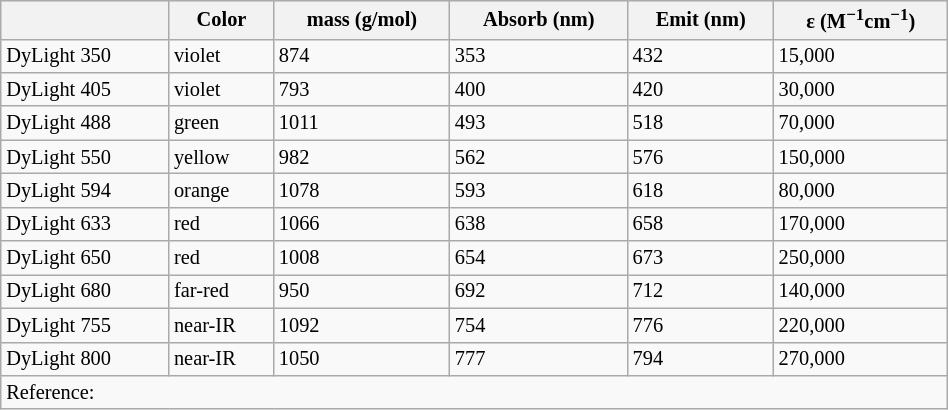<table class = "wikitable" style = "float:right; font-size:85%; margin-left:15px; width:50%">
<tr>
<th> </th>
<th>Color</th>
<th>mass (g/mol)</th>
<th>Absorb (nm)</th>
<th>Emit (nm)</th>
<th>ε (M<sup>−1</sup>cm<sup>−1</sup>)</th>
</tr>
<tr>
<td>DyLight 350</td>
<td>violet</td>
<td>874</td>
<td>353</td>
<td>432</td>
<td>15,000</td>
</tr>
<tr>
<td>DyLight 405</td>
<td>violet</td>
<td>793</td>
<td>400</td>
<td>420</td>
<td>30,000</td>
</tr>
<tr>
<td>DyLight 488</td>
<td>green</td>
<td>1011</td>
<td>493</td>
<td>518</td>
<td>70,000</td>
</tr>
<tr>
<td>DyLight 550</td>
<td>yellow</td>
<td>982</td>
<td>562</td>
<td>576</td>
<td>150,000</td>
</tr>
<tr>
<td>DyLight 594</td>
<td>orange</td>
<td>1078</td>
<td>593</td>
<td>618</td>
<td>80,000</td>
</tr>
<tr>
<td>DyLight 633</td>
<td>red</td>
<td>1066</td>
<td>638</td>
<td>658</td>
<td>170,000</td>
</tr>
<tr>
<td>DyLight 650</td>
<td>red</td>
<td>1008</td>
<td>654</td>
<td>673</td>
<td>250,000</td>
</tr>
<tr>
<td>DyLight 680</td>
<td>far-red</td>
<td>950</td>
<td>692</td>
<td>712</td>
<td>140,000</td>
</tr>
<tr>
<td>DyLight 755</td>
<td>near-IR</td>
<td>1092</td>
<td>754</td>
<td>776</td>
<td>220,000</td>
</tr>
<tr>
<td>DyLight 800</td>
<td>near-IR</td>
<td>1050</td>
<td>777</td>
<td>794</td>
<td>270,000</td>
</tr>
<tr>
<td colspan=6>Reference:</td>
</tr>
</table>
